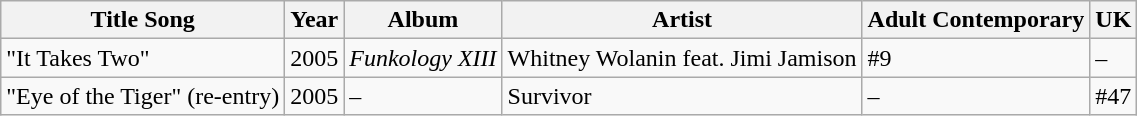<table class="wikitable">
<tr>
<th>Title Song</th>
<th>Year</th>
<th>Album</th>
<th>Artist</th>
<th>Adult Contemporary</th>
<th>UK</th>
</tr>
<tr>
<td>"It Takes Two"</td>
<td>2005</td>
<td><em>Funkology XIII</em></td>
<td>Whitney Wolanin feat. Jimi Jamison</td>
<td>#9</td>
<td>–</td>
</tr>
<tr>
<td>"Eye of the Tiger" (re-entry)</td>
<td>2005</td>
<td>–</td>
<td>Survivor</td>
<td>–</td>
<td>#47</td>
</tr>
</table>
